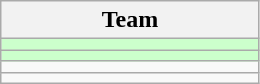<table class=wikitable style="text-align:left">
<tr>
<th width=165>Team</th>
</tr>
<tr style="background:#ccffcc;">
<td></td>
</tr>
<tr style="background:#ccffcc;">
<td></td>
</tr>
<tr>
<td></td>
</tr>
<tr>
<td></td>
</tr>
</table>
